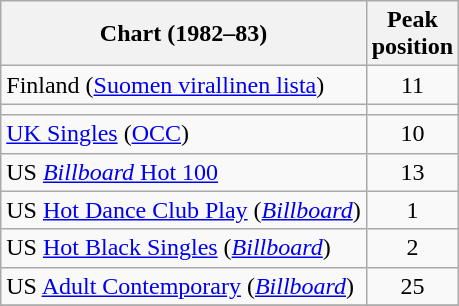<table class="wikitable sortable">
<tr>
<th>Chart (1982–83)</th>
<th>Peak<br>position</th>
</tr>
<tr>
<td>Finland (<a href='#'>Suomen virallinen lista</a>)</td>
<td align="center">11</td>
</tr>
<tr>
<td></td>
</tr>
<tr>
<td><a href='#'>UK Singles</a> (<a href='#'>OCC</a>)</td>
<td align="center">10</td>
</tr>
<tr>
<td>US <a href='#'><em>Billboard</em> Hot 100</a></td>
<td align="center">13</td>
</tr>
<tr>
<td>US <a href='#'>Hot Dance Club Play</a> (<em><a href='#'>Billboard</a></em>)</td>
<td align="center">1</td>
</tr>
<tr>
<td>US <a href='#'>Hot Black Singles</a> (<em><a href='#'>Billboard</a></em>)</td>
<td align="center">2</td>
</tr>
<tr>
<td>US <a href='#'>Adult Contemporary</a> (<em><a href='#'>Billboard</a></em>)</td>
<td align="center">25</td>
</tr>
<tr>
</tr>
</table>
